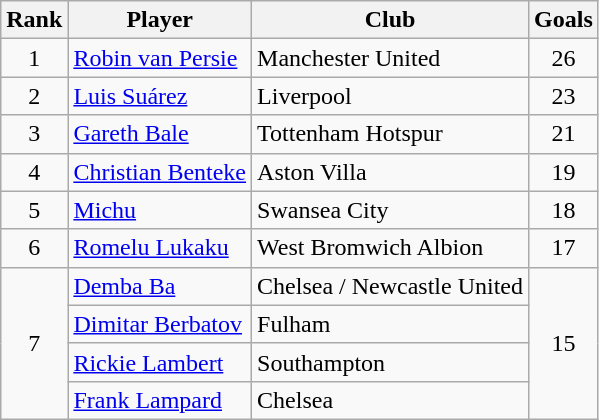<table class="wikitable" style="text-align:center">
<tr>
<th>Rank</th>
<th>Player</th>
<th>Club</th>
<th>Goals</th>
</tr>
<tr>
<td>1</td>
<td align="left"> <a href='#'>Robin van Persie</a></td>
<td align="left">Manchester United</td>
<td>26</td>
</tr>
<tr>
<td>2</td>
<td align="left"> <a href='#'>Luis Suárez</a></td>
<td align="left">Liverpool</td>
<td>23</td>
</tr>
<tr>
<td>3</td>
<td align="left"> <a href='#'>Gareth Bale</a></td>
<td align="left">Tottenham Hotspur</td>
<td>21</td>
</tr>
<tr>
<td>4</td>
<td align="left"> <a href='#'>Christian Benteke</a></td>
<td align="left">Aston Villa</td>
<td>19</td>
</tr>
<tr>
<td>5</td>
<td align="left"> <a href='#'>Michu</a></td>
<td align="left">Swansea City</td>
<td>18</td>
</tr>
<tr>
<td>6</td>
<td align="left"> <a href='#'>Romelu Lukaku</a></td>
<td align="left">West Bromwich Albion</td>
<td>17</td>
</tr>
<tr>
<td rowspan="4">7</td>
<td align="left"> <a href='#'>Demba Ba</a></td>
<td align="left">Chelsea / Newcastle United</td>
<td rowspan="4">15</td>
</tr>
<tr>
<td align="left"> <a href='#'>Dimitar Berbatov</a></td>
<td align="left">Fulham</td>
</tr>
<tr>
<td align="left"> <a href='#'>Rickie Lambert</a></td>
<td align="left">Southampton</td>
</tr>
<tr>
<td align="left"> <a href='#'>Frank Lampard</a></td>
<td align="left">Chelsea</td>
</tr>
</table>
